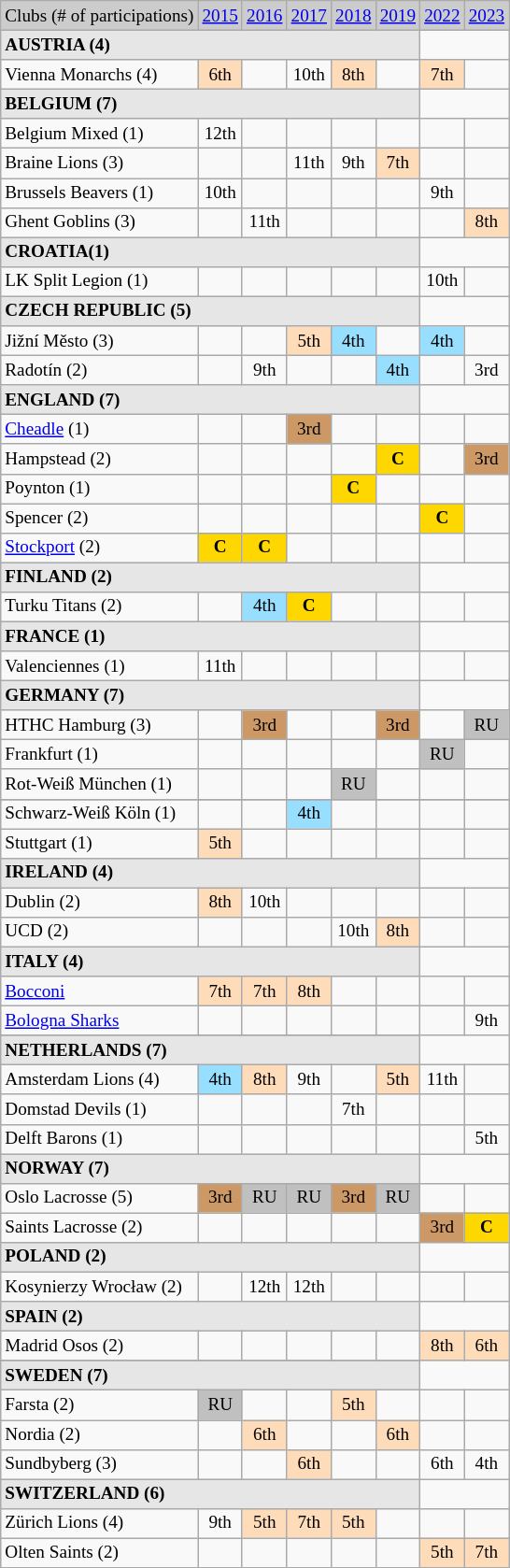<table class=wikitable style="text-align:center;font-size:80%">
<tr style="background:#ccc">
<td>Clubs (# of participations)</td>
<td><a href='#'>2015</a></td>
<td><a href='#'>2016</a></td>
<td><a href='#'>2017</a></td>
<td><a href='#'>2018</a></td>
<td><a href='#'>2019</a></td>
<td><a href='#'>2022</a></td>
<td><a href='#'>2023</a></td>
</tr>
<tr style="background:#e6e6e6">
<td align=left colspan="6"> <strong>AUSTRIA (4)</strong></td>
</tr>
<tr>
<td align="left">Vienna Monarchs (4)</td>
<td bgcolor=#FEDCBA>6th</td>
<td></td>
<td>10th</td>
<td bgcolor=#FEDCBA>8th</td>
<td></td>
<td bgcolor=#FEDCBA>7th</td>
<td></td>
</tr>
<tr style="background:#e6e6e6">
<td align=left colspan="6"> <strong>BELGIUM (7)</strong></td>
</tr>
<tr>
<td align="left">Belgium Mixed (1)</td>
<td>12th</td>
<td></td>
<td></td>
<td></td>
<td></td>
<td></td>
<td></td>
</tr>
<tr>
<td align="left">Braine Lions (3)</td>
<td></td>
<td></td>
<td>11th</td>
<td>9th</td>
<td bgcolor=#FEDCBA>7th</td>
<td></td>
<td></td>
</tr>
<tr>
<td align="left">Brussels Beavers (1)</td>
<td>10th</td>
<td></td>
<td></td>
<td></td>
<td></td>
<td>9th</td>
<td></td>
</tr>
<tr>
<td align="left">Ghent Goblins (3)</td>
<td></td>
<td>11th</td>
<td></td>
<td></td>
<td></td>
<td></td>
<td bgcolor=#FEDCBA>8th</td>
</tr>
<tr style="background:#e6e6e6">
<td align=left colspan="6"> <strong>CROATIA(1)</strong></td>
</tr>
<tr>
<td align="left">LK Split Legion (1)</td>
<td></td>
<td></td>
<td></td>
<td></td>
<td></td>
<td>10th</td>
<td></td>
</tr>
<tr style="background:#e6e6e6">
<td align=left colspan="6"> <strong>CZECH REPUBLIC (5)</strong></td>
</tr>
<tr>
<td align="left">Jižní Město (3)</td>
<td></td>
<td></td>
<td bgcolor=#FEDCBA>5th</td>
<td bgcolor=#97DEFF>4th</td>
<td></td>
<td bgcolor=#97DEFF>4th</td>
<td></td>
</tr>
<tr>
<td align="left">Radotín (2)</td>
<td></td>
<td>9th</td>
<td></td>
<td></td>
<td bgcolor=#97DEFF>4th</td>
<td></td>
<td>3rd</td>
</tr>
<tr style="background:#e6e6e6">
<td align=left colspan="6"> <strong>ENGLAND (7)</strong></td>
</tr>
<tr>
<td align="left"><a href='#'>Cheadle</a> (1)</td>
<td></td>
<td></td>
<td bgcolor="#CC9966">3rd</td>
<td></td>
<td></td>
<td></td>
<td></td>
</tr>
<tr>
<td align="left">Hampstead (2)</td>
<td></td>
<td></td>
<td></td>
<td></td>
<td bgcolor="gold"><strong>C</strong></td>
<td></td>
<td bgcolor="#CC9966">3rd</td>
</tr>
<tr>
<td align="left">Poynton (1)</td>
<td></td>
<td></td>
<td></td>
<td bgcolor="gold"><strong>C</strong></td>
<td></td>
<td></td>
<td></td>
</tr>
<tr>
<td align="left">Spencer (2)</td>
<td></td>
<td></td>
<td></td>
<td></td>
<td></td>
<td bgcolor="gold"><strong>C</strong></td>
<td></td>
</tr>
<tr>
<td align="left"><a href='#'>Stockport</a> (2)</td>
<td bgcolor="gold"><strong>C</strong></td>
<td bgcolor="gold"><strong>C</strong></td>
<td></td>
<td></td>
<td></td>
<td></td>
<td></td>
</tr>
<tr style="background:#e6e6e6">
<td align=left colspan="6"> <strong>FINLAND (2)</strong></td>
</tr>
<tr>
<td align="left">Turku Titans (2)</td>
<td></td>
<td bgcolor=#97DEFF>4th</td>
<td bgcolor=gold><strong>C</strong></td>
<td></td>
<td></td>
<td></td>
<td></td>
</tr>
<tr style="background:#e6e6e6">
<td align=left colspan="6"> <strong>FRANCE (1)</strong></td>
</tr>
<tr>
<td align="left">Valenciennes (1)</td>
<td>11th</td>
<td></td>
<td></td>
<td></td>
<td></td>
<td></td>
<td></td>
</tr>
<tr style="background:#e6e6e6">
<td align=left colspan="6"> <strong>GERMANY (7)</strong></td>
</tr>
<tr>
<td align="left">HTHC Hamburg (3)</td>
<td></td>
<td bgcolor="#CC9966">3rd</td>
<td></td>
<td></td>
<td bgcolor="#CC9966">3rd</td>
<td></td>
<td bgcolor="silver">RU</td>
</tr>
<tr>
<td align="left">Frankfurt (1)</td>
<td></td>
<td></td>
<td></td>
<td></td>
<td></td>
<td bgcolor="silver">RU</td>
<td></td>
</tr>
<tr>
<td align="left">Rot-Weiß München (1)</td>
<td></td>
<td></td>
<td></td>
<td bgcolor="silver">RU</td>
<td></td>
<td></td>
<td></td>
</tr>
<tr>
</tr>
<tr>
<td align="left">Schwarz-Weiß Köln (1)</td>
<td></td>
<td></td>
<td bgcolor=#97DEFF>4th</td>
<td></td>
<td></td>
<td></td>
<td></td>
</tr>
<tr>
<td align="left">Stuttgart (1)</td>
<td bgcolor="#FEDCBA">5th</td>
<td></td>
<td></td>
<td></td>
<td></td>
<td></td>
<td></td>
</tr>
<tr style="background:#e6e6e6">
<td align=left colspan="6"> <strong>IRELAND (4)</strong></td>
</tr>
<tr>
<td align="left">Dublin (2)</td>
<td bgcolor=#FEDCBA>8th</td>
<td>10th</td>
<td></td>
<td></td>
<td></td>
<td></td>
<td></td>
</tr>
<tr>
<td align="left">UCD (2)</td>
<td></td>
<td></td>
<td></td>
<td>10th</td>
<td bgcolor=#FEDCBA>8th</td>
<td></td>
<td></td>
</tr>
<tr style="background:#e6e6e6">
<td align=left colspan="6"> <strong>ITALY (4)</strong></td>
</tr>
<tr>
<td align="left"><a href='#'>Bocconi</a></td>
<td bgcolor=#FEDCBA>7th</td>
<td bgcolor=#FEDCBA>7th</td>
<td bgcolor=#FEDCBA>8th</td>
<td></td>
<td></td>
<td></td>
<td></td>
</tr>
<tr>
<td align="left"><a href='#'>Bologna Sharks</a></td>
<td></td>
<td></td>
<td></td>
<td></td>
<td></td>
<td></td>
<td>9th</td>
</tr>
<tr>
</tr>
<tr style="background:#e6e6e6">
<td align=left colspan="6"> <strong>NETHERLANDS (7)</strong></td>
</tr>
<tr>
<td align="left">Amsterdam Lions (4)</td>
<td bgcolor=#97DEFF>4th</td>
<td bgcolor=#FEDCBA>8th</td>
<td>9th</td>
<td></td>
<td bgcolor=#FEDCBA>5th</td>
<td>11th</td>
<td></td>
</tr>
<tr>
<td align="left">Domstad Devils (1)</td>
<td></td>
<td></td>
<td></td>
<td>7th</td>
<td></td>
<td></td>
<td></td>
</tr>
<tr>
<td align="left">Delft Barons (1)</td>
<td></td>
<td></td>
<td></td>
<td></td>
<td></td>
<td></td>
<td>5th</td>
</tr>
<tr style="background:#e6e6e6">
<td align=left colspan="6"> <strong>NORWAY (7)</strong></td>
</tr>
<tr>
<td align="left">Oslo Lacrosse (5)</td>
<td bgcolor=#CC9966>3rd</td>
<td bgcolor=silver>RU</td>
<td bgcolor=silver>RU</td>
<td bgcolor=#CC9966>3rd</td>
<td bgcolor=silver>RU</td>
<td></td>
<td></td>
</tr>
<tr>
<td align="left">Saints Lacrosse (2)</td>
<td></td>
<td></td>
<td></td>
<td></td>
<td></td>
<td bgcolor=#CC9966>3rd</td>
<td bgcolor="gold"><strong>C</strong></td>
</tr>
<tr style="background:#e6e6e6">
<td align=left colspan="6"> <strong>POLAND (2)</strong></td>
</tr>
<tr>
<td align="left">Kosynierzy Wrocław (2)</td>
<td></td>
<td>12th</td>
<td>12th</td>
<td></td>
<td></td>
<td></td>
<td></td>
</tr>
<tr style="background:#e6e6e6">
<td align=left colspan="6"> <strong>SPAIN (2)</strong></td>
</tr>
<tr>
<td align="left">Madrid Osos (2)</td>
<td></td>
<td></td>
<td></td>
<td></td>
<td></td>
<td bgcolor=#FEDCBA>8th</td>
<td bgcolor=#FEDCBA>6th</td>
</tr>
<tr>
</tr>
<tr style="background:#e6e6e6">
<td align=left colspan="6"> <strong>SWEDEN (7)</strong></td>
</tr>
<tr>
<td align="left">Farsta (2)</td>
<td bgcolor=silver>RU</td>
<td></td>
<td></td>
<td bgcolor=#FEDCBA>5th</td>
<td></td>
<td></td>
<td></td>
</tr>
<tr>
<td align="left">Nordia (2)</td>
<td></td>
<td bgcolor=#FEDCBA>6th</td>
<td></td>
<td></td>
<td bgcolor=#FEDCBA>6th</td>
<td></td>
<td></td>
</tr>
<tr>
<td align="left">Sundbyberg (3)</td>
<td></td>
<td></td>
<td bgcolor=#FEDCBA>6th</td>
<td></td>
<td></td>
<td>6th</td>
<td>4th</td>
</tr>
<tr style="background:#e6e6e6">
<td align=left colspan="6"> <strong>SWITZERLAND (6)</strong></td>
</tr>
<tr>
<td align="left">Zürich Lions (4)</td>
<td>9th</td>
<td bgcolor=#FEDCBA>5th</td>
<td bgcolor=#FEDCBA>7th</td>
<td bgcolor=#FEDCBA>5th</td>
<td></td>
<td></td>
<td></td>
</tr>
<tr>
<td align="left">Olten Saints (2)</td>
<td></td>
<td></td>
<td></td>
<td></td>
<td></td>
<td bgcolor=#FEDCBA>5th</td>
<td bgcolor=#FEDCBA>7th</td>
</tr>
<tr>
</tr>
</table>
